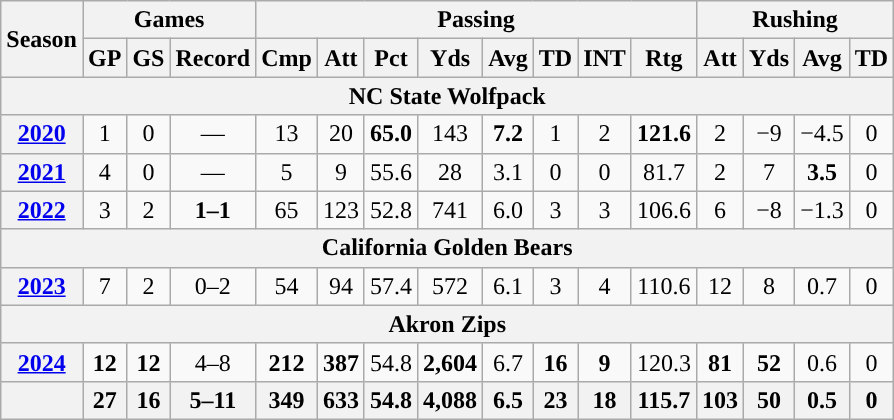<table class="wikitable" style="text-align:center;">
<tr>
<th rowspan="2">Season</th>
<th colspan="3">Games</th>
<th colspan="8">Passing</th>
<th colspan="4">Rushing</th>
</tr>
<tr>
<th>GP</th>
<th>GS</th>
<th>Record</th>
<th>Cmp</th>
<th>Att</th>
<th>Pct</th>
<th>Yds</th>
<th>Avg</th>
<th>TD</th>
<th>INT</th>
<th>Rtg</th>
<th>Att</th>
<th>Yds</th>
<th>Avg</th>
<th>TD</th>
</tr>
<tr>
<th colspan="16">NC State Wolfpack</th>
</tr>
<tr>
<th><a href='#'>2020</a></th>
<td>1</td>
<td>0</td>
<td>—</td>
<td>13</td>
<td>20</td>
<td><strong>65.0</strong></td>
<td>143</td>
<td><strong>7.2</strong></td>
<td>1</td>
<td>2</td>
<td><strong>121.6</strong></td>
<td>2</td>
<td>−9</td>
<td>−4.5</td>
<td>0</td>
</tr>
<tr>
<th><a href='#'>2021</a></th>
<td>4</td>
<td>0</td>
<td>—</td>
<td>5</td>
<td>9</td>
<td>55.6</td>
<td>28</td>
<td>3.1</td>
<td>0</td>
<td>0</td>
<td>81.7</td>
<td>2</td>
<td>7</td>
<td><strong>3.5</strong></td>
<td>0</td>
</tr>
<tr>
<th><a href='#'>2022</a></th>
<td>3</td>
<td>2</td>
<td><strong>1–1</strong></td>
<td>65</td>
<td>123</td>
<td>52.8</td>
<td>741</td>
<td>6.0</td>
<td>3</td>
<td>3</td>
<td>106.6</td>
<td>6</td>
<td>−8</td>
<td>−1.3</td>
<td>0</td>
</tr>
<tr>
<th colspan="16">California Golden Bears</th>
</tr>
<tr>
<th><a href='#'>2023</a></th>
<td>7</td>
<td>2</td>
<td>0–2</td>
<td>54</td>
<td>94</td>
<td>57.4</td>
<td>572</td>
<td>6.1</td>
<td>3</td>
<td>4</td>
<td>110.6</td>
<td>12</td>
<td>8</td>
<td>0.7</td>
<td>0</td>
</tr>
<tr>
<th colspan="16">Akron Zips</th>
</tr>
<tr>
<th><a href='#'>2024</a></th>
<td><strong>12</strong></td>
<td><strong>12</strong></td>
<td>4–8</td>
<td><strong>212</strong></td>
<td><strong>387</strong></td>
<td>54.8</td>
<td><strong>2,604</strong></td>
<td>6.7</td>
<td><strong>16</strong></td>
<td><strong>9</strong></td>
<td>120.3</td>
<td><strong>81</strong></td>
<td><strong>52</strong></td>
<td>0.6</td>
<td>0</td>
</tr>
<tr>
<th></th>
<th>27</th>
<th>16</th>
<th>5–11</th>
<th>349</th>
<th>633</th>
<th>54.8</th>
<th>4,088</th>
<th>6.5</th>
<th>23</th>
<th>18</th>
<th>115.7</th>
<th>103</th>
<th>50</th>
<th>0.5</th>
<th>0</th>
</tr>
</table>
